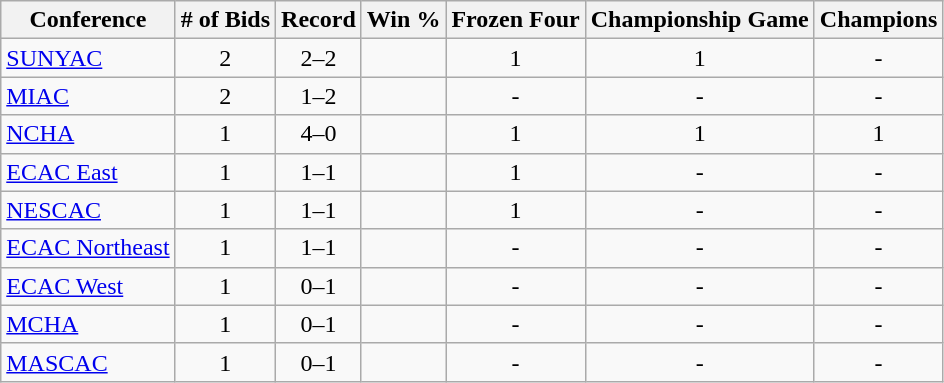<table class="wikitable sortable">
<tr>
<th>Conference</th>
<th># of Bids</th>
<th>Record</th>
<th>Win %</th>
<th>Frozen Four</th>
<th>Championship Game</th>
<th>Champions</th>
</tr>
<tr align="center">
<td align="left"><a href='#'>SUNYAC</a></td>
<td>2</td>
<td>2–2</td>
<td></td>
<td>1</td>
<td>1</td>
<td>-</td>
</tr>
<tr align="center">
<td align="left"><a href='#'>MIAC</a></td>
<td>2</td>
<td>1–2</td>
<td></td>
<td>-</td>
<td>-</td>
<td>-</td>
</tr>
<tr align="center">
<td align="left"><a href='#'>NCHA</a></td>
<td>1</td>
<td>4–0</td>
<td></td>
<td>1</td>
<td>1</td>
<td>1</td>
</tr>
<tr align="center">
<td align="left"><a href='#'>ECAC East</a></td>
<td>1</td>
<td>1–1</td>
<td></td>
<td>1</td>
<td>-</td>
<td>-</td>
</tr>
<tr align="center">
<td align="left"><a href='#'>NESCAC</a></td>
<td>1</td>
<td>1–1</td>
<td></td>
<td>1</td>
<td>-</td>
<td>-</td>
</tr>
<tr align="center">
<td align="left"><a href='#'>ECAC Northeast</a></td>
<td>1</td>
<td>1–1</td>
<td></td>
<td>-</td>
<td>-</td>
<td>-</td>
</tr>
<tr align="center">
<td align="left"><a href='#'>ECAC West</a></td>
<td>1</td>
<td>0–1</td>
<td></td>
<td>-</td>
<td>-</td>
<td>-</td>
</tr>
<tr align="center">
<td align="left"><a href='#'>MCHA</a></td>
<td>1</td>
<td>0–1</td>
<td></td>
<td>-</td>
<td>-</td>
<td>-</td>
</tr>
<tr align="center">
<td align="left"><a href='#'>MASCAC</a></td>
<td>1</td>
<td>0–1</td>
<td></td>
<td>-</td>
<td>-</td>
<td>-</td>
</tr>
</table>
